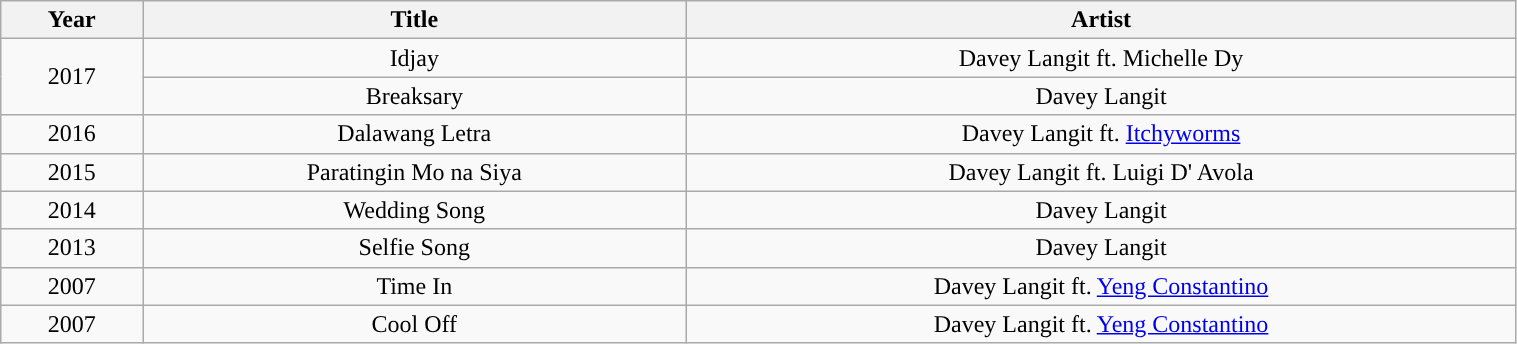<table class="wikitable sortable" style="text-align:center; font-size:100%; width:80%">
<tr>
<th>Year</th>
<th>Title</th>
<th>Artist</th>
</tr>
<tr>
<td rowspan="2">2017</td>
<td>Idjay</td>
<td>Davey Langit ft. Michelle Dy</td>
</tr>
<tr>
<td>Breaksary</td>
<td>Davey Langit</td>
</tr>
<tr>
<td>2016</td>
<td>Dalawang Letra</td>
<td>Davey Langit ft. <a href='#'>Itchyworms</a></td>
</tr>
<tr>
<td>2015</td>
<td>Paratingin Mo na Siya</td>
<td>Davey Langit ft. Luigi D' Avola</td>
</tr>
<tr>
<td>2014</td>
<td>Wedding Song</td>
<td>Davey Langit</td>
</tr>
<tr>
<td>2013</td>
<td>Selfie Song</td>
<td>Davey Langit</td>
</tr>
<tr>
<td>2007</td>
<td>Time In</td>
<td>Davey Langit ft. <a href='#'>Yeng Constantino</a></td>
</tr>
<tr>
<td>2007</td>
<td>Cool Off</td>
<td>Davey Langit ft. <a href='#'>Yeng Constantino</a></td>
</tr>
</table>
